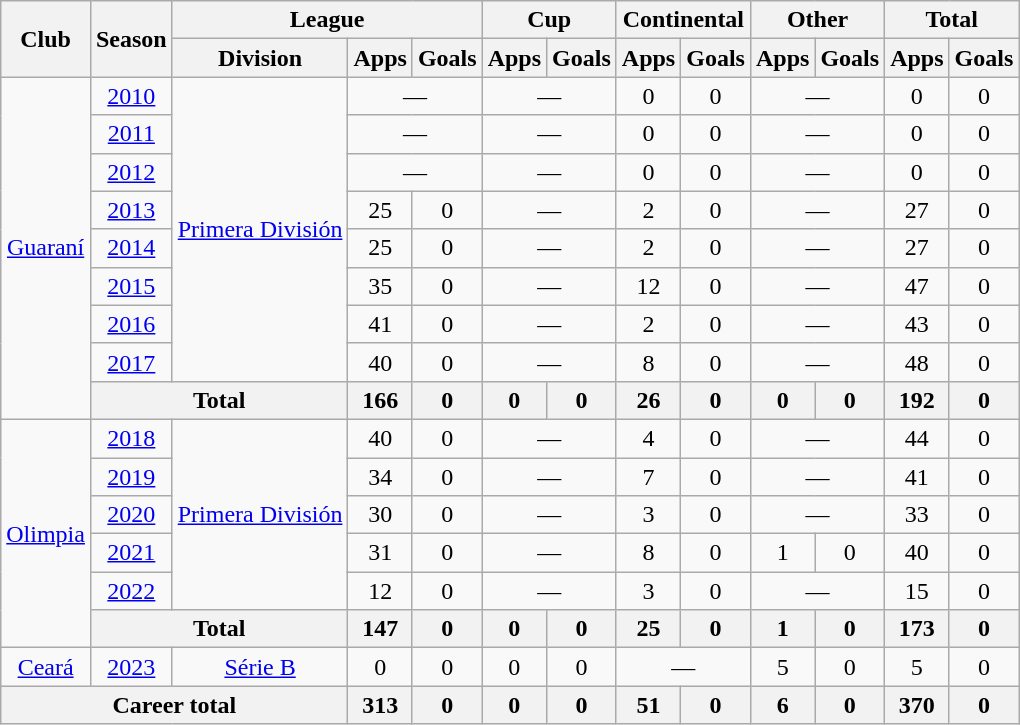<table class="wikitable" style="text-align:center">
<tr>
<th rowspan="2">Club</th>
<th rowspan="2">Season</th>
<th colspan="3">League</th>
<th colspan="2">Cup</th>
<th colspan="2">Continental</th>
<th colspan="2">Other</th>
<th colspan="2">Total</th>
</tr>
<tr>
<th>Division</th>
<th>Apps</th>
<th>Goals</th>
<th>Apps</th>
<th>Goals</th>
<th>Apps</th>
<th>Goals</th>
<th>Apps</th>
<th>Goals</th>
<th>Apps</th>
<th>Goals</th>
</tr>
<tr>
<td rowspan="9"><a href='#'>Guaraní</a></td>
<td><a href='#'>2010</a></td>
<td rowspan="8"><a href='#'>Primera División</a></td>
<td colspan="2">—</td>
<td colspan="2">—</td>
<td>0</td>
<td>0</td>
<td colspan="2">—</td>
<td>0</td>
<td>0</td>
</tr>
<tr>
<td><a href='#'>2011</a></td>
<td colspan="2">—</td>
<td colspan="2">—</td>
<td>0</td>
<td>0</td>
<td colspan="2">—</td>
<td>0</td>
<td>0</td>
</tr>
<tr>
<td><a href='#'>2012</a></td>
<td colspan="2">—</td>
<td colspan="2">—</td>
<td>0</td>
<td>0</td>
<td colspan="2">—</td>
<td>0</td>
<td>0</td>
</tr>
<tr>
<td><a href='#'>2013</a></td>
<td>25</td>
<td>0</td>
<td colspan="2">—</td>
<td>2</td>
<td>0</td>
<td colspan="2">—</td>
<td>27</td>
<td>0</td>
</tr>
<tr>
<td><a href='#'>2014</a></td>
<td>25</td>
<td>0</td>
<td colspan="2">—</td>
<td>2</td>
<td>0</td>
<td colspan="2">—</td>
<td>27</td>
<td>0</td>
</tr>
<tr>
<td><a href='#'>2015</a></td>
<td>35</td>
<td>0</td>
<td colspan="2">—</td>
<td>12</td>
<td>0</td>
<td colspan="2">—</td>
<td>47</td>
<td>0</td>
</tr>
<tr>
<td><a href='#'>2016</a></td>
<td>41</td>
<td>0</td>
<td colspan="2">—</td>
<td>2</td>
<td>0</td>
<td colspan="2">—</td>
<td>43</td>
<td>0</td>
</tr>
<tr>
<td><a href='#'>2017</a></td>
<td>40</td>
<td>0</td>
<td colspan="2">—</td>
<td>8</td>
<td>0</td>
<td colspan="2">—</td>
<td>48</td>
<td>0</td>
</tr>
<tr>
<th colspan="2">Total</th>
<th>166</th>
<th>0</th>
<th>0</th>
<th>0</th>
<th>26</th>
<th>0</th>
<th>0</th>
<th>0</th>
<th>192</th>
<th>0</th>
</tr>
<tr>
<td rowspan="6"><a href='#'>Olimpia</a></td>
<td><a href='#'>2018</a></td>
<td rowspan="5"><a href='#'>Primera División</a></td>
<td>40</td>
<td>0</td>
<td colspan="2">—</td>
<td>4</td>
<td>0</td>
<td colspan="2">—</td>
<td>44</td>
<td>0</td>
</tr>
<tr>
<td><a href='#'>2019</a></td>
<td>34</td>
<td>0</td>
<td colspan="2">—</td>
<td>7</td>
<td>0</td>
<td colspan="2">—</td>
<td>41</td>
<td>0</td>
</tr>
<tr>
<td><a href='#'>2020</a></td>
<td>30</td>
<td>0</td>
<td colspan="2">—</td>
<td>3</td>
<td>0</td>
<td colspan="2">—</td>
<td>33</td>
<td>0</td>
</tr>
<tr>
<td><a href='#'>2021</a></td>
<td>31</td>
<td>0</td>
<td colspan="2">—</td>
<td>8</td>
<td>0</td>
<td>1</td>
<td>0</td>
<td>40</td>
<td>0</td>
</tr>
<tr>
<td><a href='#'>2022</a></td>
<td>12</td>
<td>0</td>
<td colspan="2">—</td>
<td>3</td>
<td>0</td>
<td colspan="2">—</td>
<td>15</td>
<td>0</td>
</tr>
<tr>
<th colspan="2">Total</th>
<th>147</th>
<th>0</th>
<th>0</th>
<th>0</th>
<th>25</th>
<th>0</th>
<th>1</th>
<th>0</th>
<th>173</th>
<th>0</th>
</tr>
<tr>
<td rowspan="1"><a href='#'>Ceará</a></td>
<td><a href='#'>2023</a></td>
<td rowspan="1"><a href='#'>Série B</a></td>
<td>0</td>
<td>0</td>
<td>0</td>
<td>0</td>
<td colspan="2">—</td>
<td>5</td>
<td>0</td>
<td>5</td>
<td>0</td>
</tr>
<tr>
<th colspan="3">Career total</th>
<th>313</th>
<th>0</th>
<th>0</th>
<th>0</th>
<th>51</th>
<th>0</th>
<th>6</th>
<th>0</th>
<th>370</th>
<th>0</th>
</tr>
</table>
